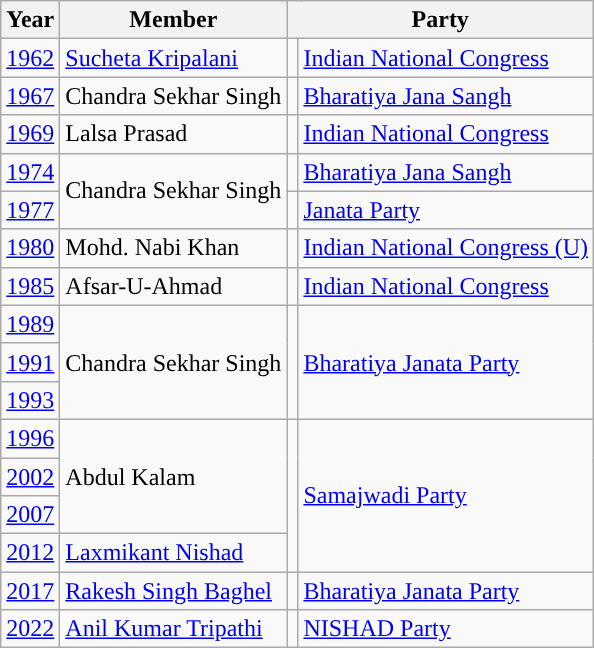<table class="wikitable">
<tr>
<th>Year</th>
<th>Member</th>
<th colspan="2">Party</th>
</tr>
<tr>
<td><a href='#'>1962</a></td>
<td><a href='#'>Sucheta Kripalani</a></td>
<td style="background-color: "></td>
<td><a href='#'>Indian National Congress</a></td>
</tr>
<tr>
<td><a href='#'>1967</a></td>
<td>Chandra Sekhar Singh</td>
<td style="background-color: "></td>
<td><a href='#'>Bharatiya Jana Sangh</a></td>
</tr>
<tr>
<td><a href='#'>1969</a></td>
<td>Lalsa Prasad</td>
<td style="background-color: "></td>
<td><a href='#'>Indian National Congress</a></td>
</tr>
<tr>
<td><a href='#'>1974</a></td>
<td rowspan="2">Chandra Sekhar Singh</td>
<td style="background-color: "></td>
<td><a href='#'>Bharatiya Jana Sangh</a></td>
</tr>
<tr>
<td><a href='#'>1977</a></td>
<td style="background-color: "></td>
<td><a href='#'>Janata Party</a></td>
</tr>
<tr>
<td><a href='#'>1980</a></td>
<td>Mohd. Nabi Khan</td>
<td style="background-color: "></td>
<td><a href='#'>Indian National Congress (U)</a></td>
</tr>
<tr>
<td><a href='#'>1985</a></td>
<td>Afsar-U-Ahmad</td>
<td style="background-color: "></td>
<td><a href='#'>Indian National Congress</a></td>
</tr>
<tr>
<td><a href='#'>1989</a></td>
<td rowspan="3">Chandra Sekhar Singh</td>
<td rowspan="3" style="background-color: "></td>
<td rowspan="3"><a href='#'>Bharatiya Janata Party</a></td>
</tr>
<tr>
<td><a href='#'>1991</a></td>
</tr>
<tr>
<td><a href='#'>1993</a></td>
</tr>
<tr>
<td><a href='#'>1996</a></td>
<td rowspan="3">Abdul Kalam</td>
<td rowspan="4" style="background-color: "></td>
<td rowspan="4"><a href='#'>Samajwadi Party</a></td>
</tr>
<tr>
<td><a href='#'>2002</a></td>
</tr>
<tr>
<td><a href='#'>2007</a></td>
</tr>
<tr>
<td><a href='#'>2012</a></td>
<td><a href='#'>Laxmikant Nishad</a></td>
</tr>
<tr>
<td><a href='#'>2017</a></td>
<td><a href='#'>Rakesh Singh Baghel</a></td>
<td style="background-color: "></td>
<td><a href='#'>Bharatiya Janata Party</a></td>
</tr>
<tr>
<td><a href='#'>2022</a></td>
<td><a href='#'>Anil Kumar Tripathi</a></td>
<td style="background-color: "></td>
<td><a href='#'>NISHAD Party</a></td>
</tr>
</table>
